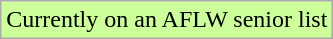<table class="wikitable">
<tr bgcolor="#CCFF99">
<td>Currently on an AFLW senior list</td>
</tr>
</table>
